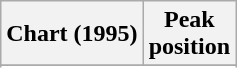<table class="wikitable plainrowheaders sortable" style="text-align:center;">
<tr>
<th scope="col">Chart (1995)</th>
<th scope="col">Peak<br>position</th>
</tr>
<tr>
</tr>
<tr>
</tr>
<tr>
</tr>
<tr>
</tr>
<tr>
</tr>
</table>
